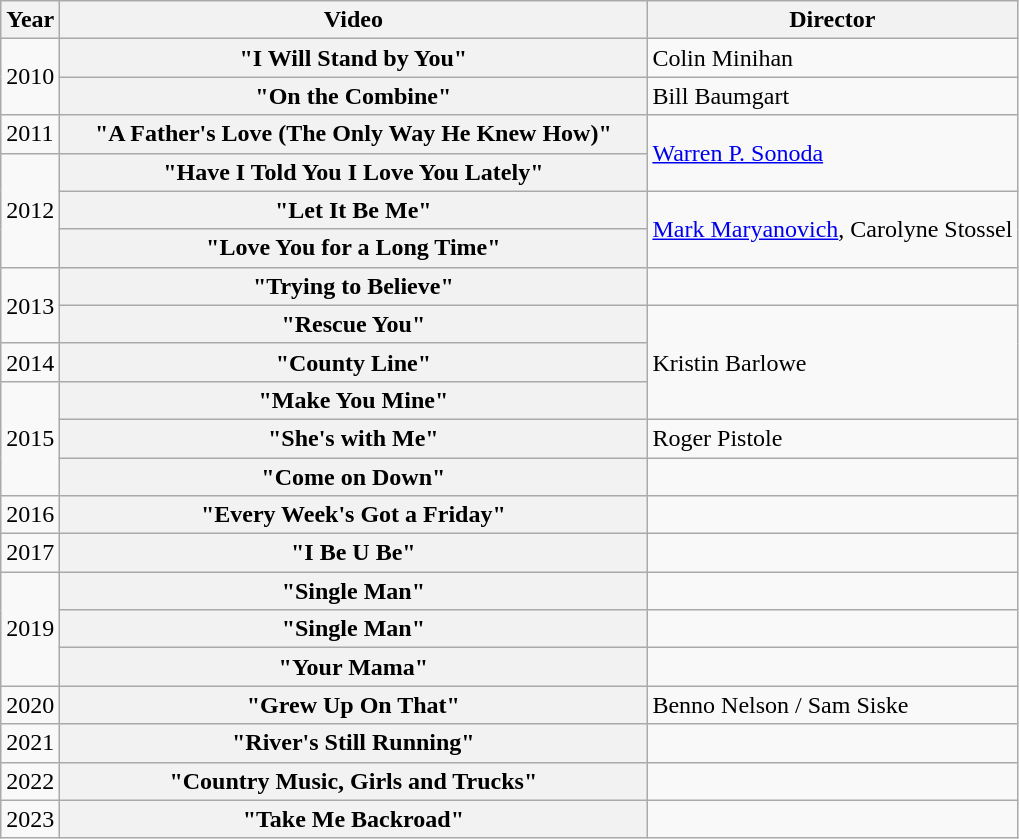<table class="wikitable plainrowheaders">
<tr>
<th>Year</th>
<th style="width:24em;">Video</th>
<th>Director</th>
</tr>
<tr>
<td rowspan="2">2010</td>
<th scope="row">"I Will Stand by You"</th>
<td>Colin Minihan</td>
</tr>
<tr>
<th scope="row">"On the Combine"</th>
<td>Bill Baumgart</td>
</tr>
<tr>
<td>2011</td>
<th scope="row">"A Father's Love (The Only Way He Knew How)"</th>
<td rowspan="2"><a href='#'>Warren P. Sonoda</a></td>
</tr>
<tr>
<td rowspan="3">2012</td>
<th scope="row">"Have I Told You I Love You Lately"</th>
</tr>
<tr>
<th scope="row">"Let It Be Me"</th>
<td rowspan="2"><a href='#'>Mark Maryanovich</a>, Carolyne Stossel</td>
</tr>
<tr>
<th scope="row">"Love You for a Long Time"</th>
</tr>
<tr>
<td rowspan="2">2013</td>
<th scope="row">"Trying to Believe"</th>
<td></td>
</tr>
<tr>
<th scope="row">"Rescue You"</th>
<td rowspan="3">Kristin Barlowe</td>
</tr>
<tr>
<td>2014</td>
<th scope="row">"County Line"</th>
</tr>
<tr>
<td rowspan="3">2015</td>
<th scope="row">"Make You Mine"</th>
</tr>
<tr>
<th scope="row">"She's with Me"</th>
<td>Roger Pistole</td>
</tr>
<tr>
<th scope="row">"Come on Down"</th>
<td></td>
</tr>
<tr>
<td>2016</td>
<th scope="row">"Every Week's Got a Friday"</th>
<td></td>
</tr>
<tr>
<td>2017</td>
<th scope="row">"I Be U Be"</th>
<td></td>
</tr>
<tr>
<td rowspan="3">2019</td>
<th scope="row">"Single Man"</th>
<td></td>
</tr>
<tr>
<th scope="row">"Single Man" </th>
<td></td>
</tr>
<tr>
<th scope="row">"Your Mama"</th>
<td></td>
</tr>
<tr>
<td>2020</td>
<th scope="row">"Grew Up On That"</th>
<td>Benno Nelson / Sam Siske</td>
</tr>
<tr>
<td>2021</td>
<th scope="row">"River's Still Running"</th>
<td></td>
</tr>
<tr>
<td>2022</td>
<th scope="row">"Country Music, Girls and Trucks" </th>
<td></td>
</tr>
<tr>
<td>2023</td>
<th scope="row">"Take Me Backroad" </th>
<td></td>
</tr>
</table>
